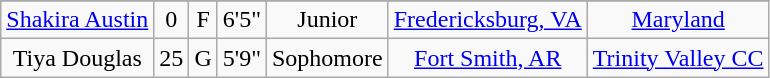<table class="wikitable sortable sortable" style="text-align: center">
<tr align=center>
</tr>
<tr>
<td><a href='#'>Shakira Austin</a></td>
<td>0</td>
<td>F</td>
<td>6'5"</td>
<td>Junior</td>
<td><a href='#'>Fredericksburg, VA</a></td>
<td><a href='#'>Maryland</a></td>
</tr>
<tr>
<td>Tiya Douglas</td>
<td>25</td>
<td>G</td>
<td>5'9"</td>
<td>Sophomore</td>
<td><a href='#'>Fort Smith, AR</a></td>
<td><a href='#'>Trinity Valley CC</a></td>
</tr>
</table>
